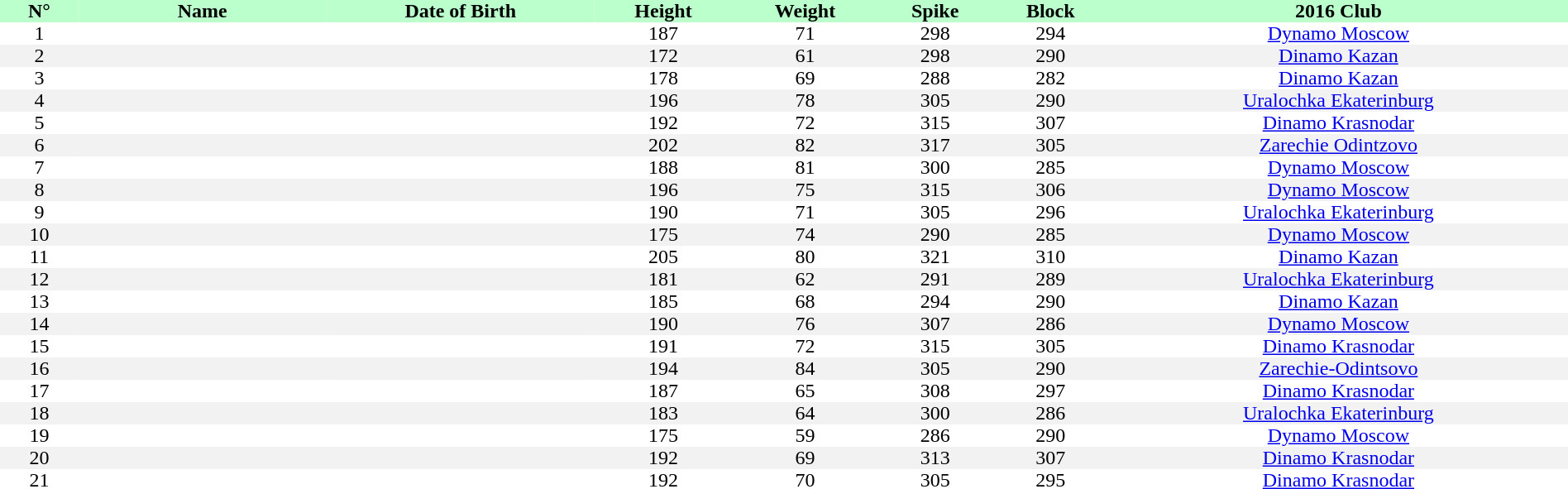<table style="text-align:center; border:none;" cellpadding=0 cellspacing=0 width=100%>
<tr style="background: #bbffcc;">
<th width="5%">N°</th>
<th width=200px>Name</th>
<th>Date of Birth</th>
<th>Height</th>
<th>Weight</th>
<th>Spike</th>
<th>Block</th>
<th>2016 Club</th>
</tr>
<tr>
<td>1</td>
<td></td>
<td></td>
<td>187</td>
<td>71</td>
<td>298</td>
<td>294</td>
<td><a href='#'>Dynamo Moscow</a></td>
</tr>
<tr bgcolor="#f2f2f2">
<td>2</td>
<td></td>
<td></td>
<td>172</td>
<td>61</td>
<td>298</td>
<td>290</td>
<td><a href='#'>Dinamo Kazan</a></td>
</tr>
<tr>
<td>3</td>
<td></td>
<td></td>
<td>178</td>
<td>69</td>
<td>288</td>
<td>282</td>
<td><a href='#'>Dinamo Kazan</a></td>
</tr>
<tr bgcolor="#f2f2f2">
<td>4</td>
<td></td>
<td></td>
<td>196</td>
<td>78</td>
<td>305</td>
<td>290</td>
<td><a href='#'>Uralochka Ekaterinburg</a></td>
</tr>
<tr>
<td>5</td>
<td></td>
<td></td>
<td>192</td>
<td>72</td>
<td>315</td>
<td>307</td>
<td><a href='#'>Dinamo Krasnodar</a></td>
</tr>
<tr bgcolor="#f2f2f2">
<td>6</td>
<td></td>
<td></td>
<td>202</td>
<td>82</td>
<td>317</td>
<td>305</td>
<td><a href='#'>Zarechie Odintzovo</a></td>
</tr>
<tr>
<td>7</td>
<td></td>
<td></td>
<td>188</td>
<td>81</td>
<td>300</td>
<td>285</td>
<td><a href='#'>Dynamo Moscow</a></td>
</tr>
<tr bgcolor="#f2f2f2">
<td>8</td>
<td></td>
<td></td>
<td>196</td>
<td>75</td>
<td>315</td>
<td>306</td>
<td><a href='#'>Dynamo Moscow</a></td>
</tr>
<tr>
<td>9</td>
<td></td>
<td></td>
<td>190</td>
<td>71</td>
<td>305</td>
<td>296</td>
<td><a href='#'>Uralochka Ekaterinburg</a></td>
</tr>
<tr bgcolor="#f2f2f2">
<td>10</td>
<td></td>
<td></td>
<td>175</td>
<td>74</td>
<td>290</td>
<td>285</td>
<td><a href='#'>Dynamo Moscow</a></td>
</tr>
<tr>
<td>11</td>
<td></td>
<td></td>
<td>205</td>
<td>80</td>
<td>321</td>
<td>310</td>
<td><a href='#'>Dinamo Kazan</a></td>
</tr>
<tr bgcolor="#f2f2f2">
<td>12</td>
<td></td>
<td></td>
<td>181</td>
<td>62</td>
<td>291</td>
<td>289</td>
<td><a href='#'>Uralochka Ekaterinburg</a></td>
</tr>
<tr>
<td>13</td>
<td></td>
<td></td>
<td>185</td>
<td>68</td>
<td>294</td>
<td>290</td>
<td><a href='#'>Dinamo Kazan</a></td>
</tr>
<tr bgcolor="#f2f2f2">
<td>14</td>
<td></td>
<td></td>
<td>190</td>
<td>76</td>
<td>307</td>
<td>286</td>
<td><a href='#'>Dynamo Moscow</a></td>
</tr>
<tr>
<td>15</td>
<td></td>
<td></td>
<td>191</td>
<td>72</td>
<td>315</td>
<td>305</td>
<td><a href='#'>Dinamo Krasnodar</a></td>
</tr>
<tr bgcolor="#f2f2f2">
<td>16</td>
<td></td>
<td></td>
<td>194</td>
<td>84</td>
<td>305</td>
<td>290</td>
<td><a href='#'>Zarechie-Odintsovo</a></td>
</tr>
<tr>
<td>17</td>
<td></td>
<td></td>
<td>187</td>
<td>65</td>
<td>308</td>
<td>297</td>
<td><a href='#'>Dinamo Krasnodar</a></td>
</tr>
<tr bgcolor="#f2f2f2">
<td>18</td>
<td></td>
<td></td>
<td>183</td>
<td>64</td>
<td>300</td>
<td>286</td>
<td><a href='#'>Uralochka Ekaterinburg</a></td>
</tr>
<tr>
<td>19</td>
<td></td>
<td></td>
<td>175</td>
<td>59</td>
<td>286</td>
<td>290</td>
<td><a href='#'>Dynamo Moscow</a></td>
</tr>
<tr bgcolor="#f2f2f2">
<td>20</td>
<td></td>
<td></td>
<td>192</td>
<td>69</td>
<td>313</td>
<td>307</td>
<td><a href='#'>Dinamo Krasnodar</a></td>
</tr>
<tr>
<td>21</td>
<td></td>
<td></td>
<td>192</td>
<td>70</td>
<td>305</td>
<td>295</td>
<td><a href='#'>Dinamo Krasnodar</a></td>
</tr>
</table>
